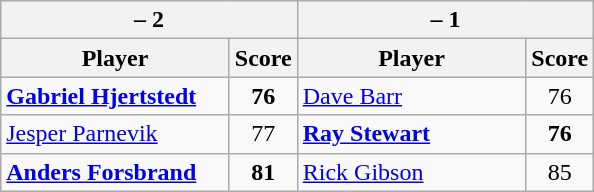<table class=wikitable>
<tr>
<th colspan=2> – 2</th>
<th colspan=2> – 1</th>
</tr>
<tr>
<th width=145>Player</th>
<th>Score</th>
<th width=145>Player</th>
<th>Score</th>
</tr>
<tr>
<td><strong><a href='#'>Gabriel Hjertstedt</a></strong></td>
<td align=center><strong>76</strong></td>
<td><a href='#'>Dave Barr</a></td>
<td align=center>76</td>
</tr>
<tr>
<td><a href='#'>Jesper Parnevik</a></td>
<td align=center>77</td>
<td><strong><a href='#'>Ray Stewart</a></strong></td>
<td align=center><strong>76</strong></td>
</tr>
<tr>
<td><strong><a href='#'>Anders Forsbrand</a></strong></td>
<td align=center><strong>81</strong></td>
<td><a href='#'>Rick Gibson</a></td>
<td align=center>85</td>
</tr>
</table>
